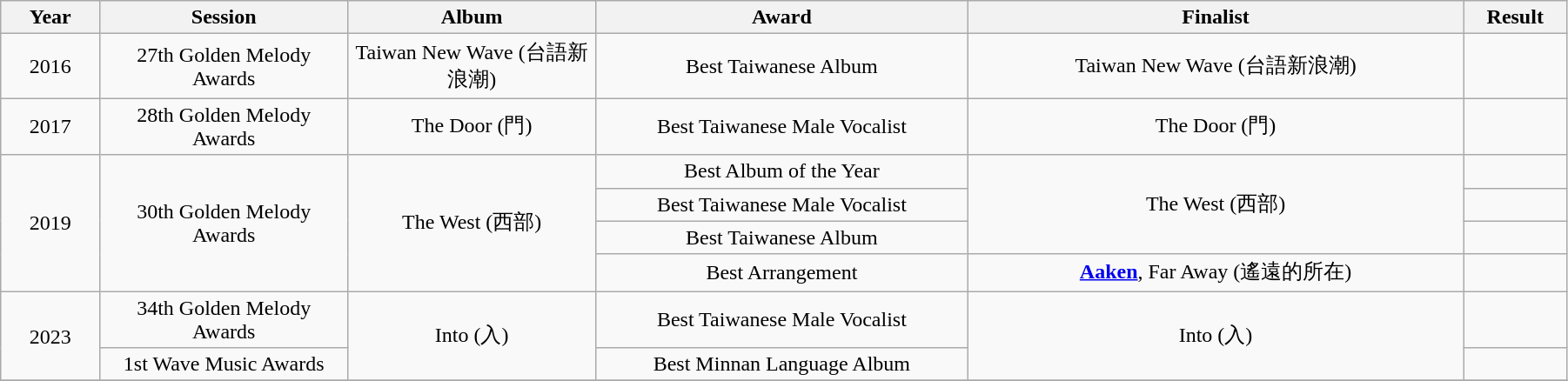<table class="wikitable" style="width:95%; text-align:center;">
<tr>
<th width="4%">Year</th>
<th width="10%">Session</th>
<th width="10%">Album</th>
<th width="15%">Award</th>
<th width="20%">Finalist</th>
<th width="4%">Result</th>
</tr>
<tr>
<td rowspan="1">2016</td>
<td rowspan="1">27th Golden Melody Awards</td>
<td rowspan="1">Taiwan New Wave (台語新浪潮)</td>
<td>Best Taiwanese Album</td>
<td rowspan="1">Taiwan New Wave (台語新浪潮)</td>
<td></td>
</tr>
<tr>
<td rowspan="1">2017</td>
<td rowspan="1">28th Golden Melody Awards</td>
<td rowspan="1">The Door (門)</td>
<td>Best Taiwanese Male Vocalist</td>
<td>The Door (門)</td>
<td></td>
</tr>
<tr>
<td rowspan="4">2019</td>
<td rowspan="4">30th Golden Melody Awards</td>
<td rowspan="4">The West (西部)</td>
<td>Best Album of the Year</td>
<td rowspan="3">The West (西部)</td>
<td></td>
</tr>
<tr>
<td>Best Taiwanese Male Vocalist</td>
<td></td>
</tr>
<tr>
<td>Best Taiwanese Album</td>
<td></td>
</tr>
<tr>
<td>Best Arrangement</td>
<td><a href='#'><strong>Aaken</strong></a>, Far Away (遙遠的所在)</td>
<td></td>
</tr>
<tr>
<td rowspan="2">2023</td>
<td rowspan="1">34th Golden Melody Awards</td>
<td rowspan="2">Into (入)</td>
<td>Best Taiwanese Male Vocalist</td>
<td rowspan="2">Into (入)</td>
<td></td>
</tr>
<tr>
<td>1st Wave Music Awards</td>
<td>Best Minnan Language Album</td>
<td></td>
</tr>
<tr>
</tr>
</table>
